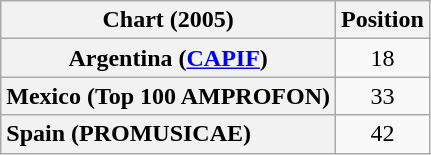<table class="wikitable plainrowheaders">
<tr>
<th style="text-align:center;">Chart (2005)</th>
<th style="text-align:center;">Position</th>
</tr>
<tr>
<th scope="row">Argentina (<a href='#'>CAPIF</a>)</th>
<td style="text-align:center;">18</td>
</tr>
<tr>
<th scope="row" style="text-align:left;">Mexico (Top 100 AMPROFON)</th>
<td style="text-align:center;">33</td>
</tr>
<tr>
<th scope="row" style="text-align:left;">Spain (PROMUSICAE)</th>
<td style="text-align:center;">42</td>
</tr>
</table>
